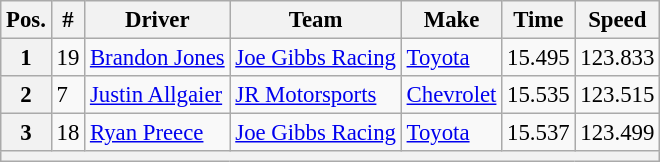<table class="wikitable" style="font-size:95%">
<tr>
<th>Pos.</th>
<th>#</th>
<th>Driver</th>
<th>Team</th>
<th>Make</th>
<th>Time</th>
<th>Speed</th>
</tr>
<tr>
<th>1</th>
<td>19</td>
<td><a href='#'>Brandon Jones</a></td>
<td><a href='#'>Joe Gibbs Racing</a></td>
<td><a href='#'>Toyota</a></td>
<td>15.495</td>
<td>123.833</td>
</tr>
<tr>
<th>2</th>
<td>7</td>
<td><a href='#'>Justin Allgaier</a></td>
<td><a href='#'>JR Motorsports</a></td>
<td><a href='#'>Chevrolet</a></td>
<td>15.535</td>
<td>123.515</td>
</tr>
<tr>
<th>3</th>
<td>18</td>
<td><a href='#'>Ryan Preece</a></td>
<td><a href='#'>Joe Gibbs Racing</a></td>
<td><a href='#'>Toyota</a></td>
<td>15.537</td>
<td>123.499</td>
</tr>
<tr>
<th colspan="7"></th>
</tr>
</table>
